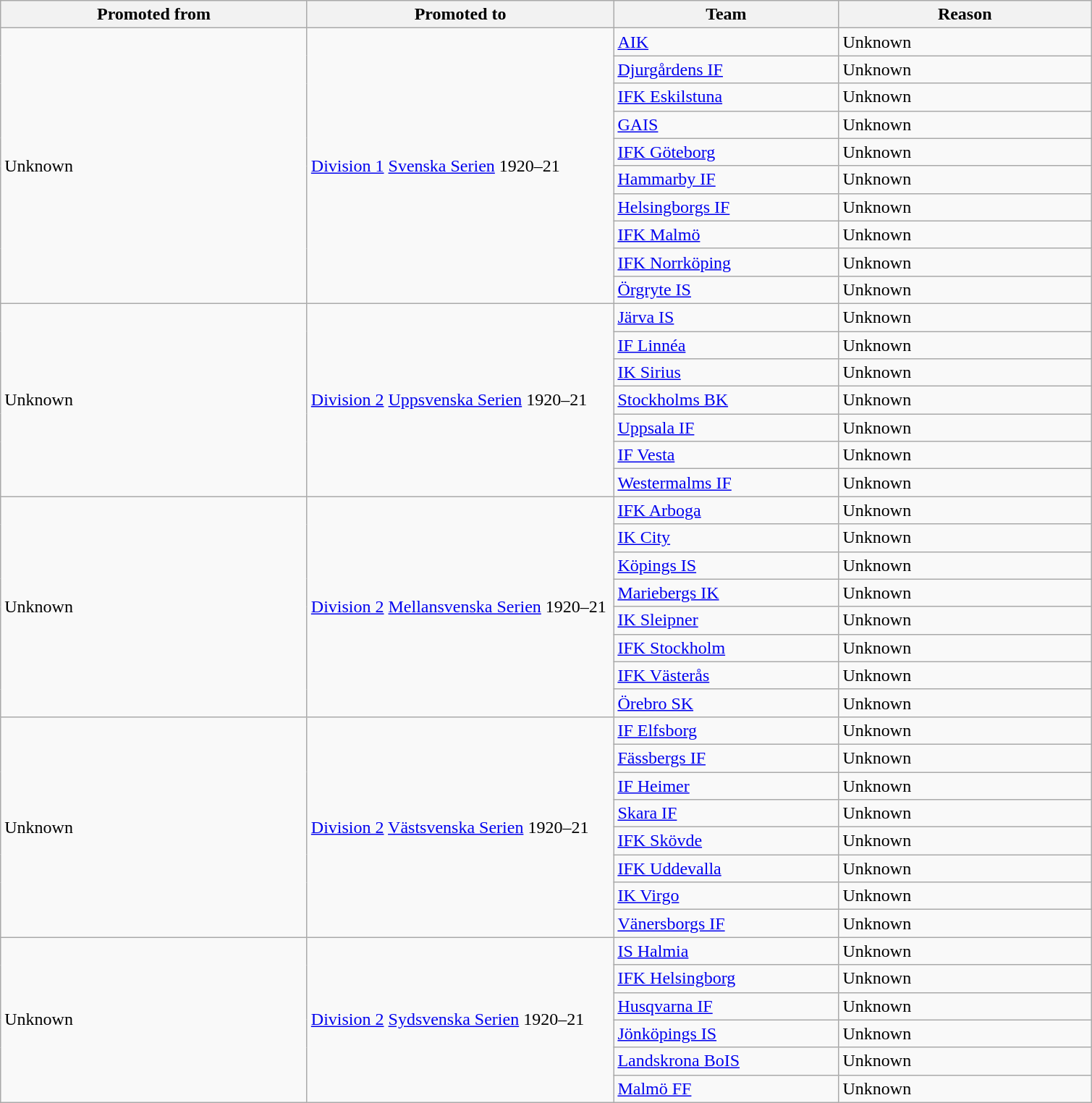<table class="wikitable" style="text-align: left;">
<tr>
<th style="width: 275px;">Promoted from</th>
<th style="width: 275px;">Promoted to</th>
<th style="width: 200px;">Team</th>
<th style="width: 225px;">Reason</th>
</tr>
<tr>
<td rowspan=10>Unknown</td>
<td rowspan=10><a href='#'>Division 1</a> <a href='#'>Svenska Serien</a> 1920–21</td>
<td><a href='#'>AIK</a></td>
<td>Unknown</td>
</tr>
<tr>
<td><a href='#'>Djurgårdens IF</a></td>
<td>Unknown</td>
</tr>
<tr>
<td><a href='#'>IFK Eskilstuna</a></td>
<td>Unknown</td>
</tr>
<tr>
<td><a href='#'>GAIS</a></td>
<td>Unknown</td>
</tr>
<tr>
<td><a href='#'>IFK Göteborg</a></td>
<td>Unknown</td>
</tr>
<tr>
<td><a href='#'>Hammarby IF</a></td>
<td>Unknown</td>
</tr>
<tr>
<td><a href='#'>Helsingborgs IF</a></td>
<td>Unknown</td>
</tr>
<tr>
<td><a href='#'>IFK Malmö</a></td>
<td>Unknown</td>
</tr>
<tr>
<td><a href='#'>IFK Norrköping</a></td>
<td>Unknown</td>
</tr>
<tr>
<td><a href='#'>Örgryte IS</a></td>
<td>Unknown</td>
</tr>
<tr>
<td rowspan=7>Unknown</td>
<td rowspan=7><a href='#'>Division 2</a> <a href='#'>Uppsvenska Serien</a> 1920–21</td>
<td><a href='#'>Järva IS</a></td>
<td>Unknown</td>
</tr>
<tr>
<td><a href='#'>IF Linnéa</a></td>
<td>Unknown</td>
</tr>
<tr>
<td><a href='#'>IK Sirius</a></td>
<td>Unknown</td>
</tr>
<tr>
<td><a href='#'>Stockholms BK</a></td>
<td>Unknown</td>
</tr>
<tr>
<td><a href='#'>Uppsala IF</a></td>
<td>Unknown</td>
</tr>
<tr>
<td><a href='#'>IF Vesta</a></td>
<td>Unknown</td>
</tr>
<tr>
<td><a href='#'>Westermalms IF</a></td>
<td>Unknown</td>
</tr>
<tr>
<td rowspan=8>Unknown</td>
<td rowspan=8><a href='#'>Division 2</a> <a href='#'>Mellansvenska Serien</a> 1920–21</td>
<td><a href='#'>IFK Arboga</a></td>
<td>Unknown</td>
</tr>
<tr>
<td><a href='#'>IK City</a></td>
<td>Unknown</td>
</tr>
<tr>
<td><a href='#'>Köpings IS</a></td>
<td>Unknown</td>
</tr>
<tr>
<td><a href='#'>Mariebergs IK</a></td>
<td>Unknown</td>
</tr>
<tr>
<td><a href='#'>IK Sleipner</a></td>
<td>Unknown</td>
</tr>
<tr>
<td><a href='#'>IFK Stockholm</a></td>
<td>Unknown</td>
</tr>
<tr>
<td><a href='#'>IFK Västerås</a></td>
<td>Unknown</td>
</tr>
<tr>
<td><a href='#'>Örebro SK</a></td>
<td>Unknown</td>
</tr>
<tr>
<td rowspan=8>Unknown</td>
<td rowspan=8><a href='#'>Division 2</a> <a href='#'>Västsvenska Serien</a> 1920–21</td>
<td><a href='#'>IF Elfsborg</a></td>
<td>Unknown</td>
</tr>
<tr>
<td><a href='#'>Fässbergs IF</a></td>
<td>Unknown</td>
</tr>
<tr>
<td><a href='#'>IF Heimer</a></td>
<td>Unknown</td>
</tr>
<tr>
<td><a href='#'>Skara IF</a></td>
<td>Unknown</td>
</tr>
<tr>
<td><a href='#'>IFK Skövde</a></td>
<td>Unknown</td>
</tr>
<tr>
<td><a href='#'>IFK Uddevalla</a></td>
<td>Unknown</td>
</tr>
<tr>
<td><a href='#'>IK Virgo</a></td>
<td>Unknown</td>
</tr>
<tr>
<td><a href='#'>Vänersborgs IF</a></td>
<td>Unknown</td>
</tr>
<tr>
<td rowspan=6>Unknown</td>
<td rowspan=6><a href='#'>Division 2</a> <a href='#'>Sydsvenska Serien</a> 1920–21</td>
<td><a href='#'>IS Halmia</a></td>
<td>Unknown</td>
</tr>
<tr>
<td><a href='#'>IFK Helsingborg</a></td>
<td>Unknown</td>
</tr>
<tr>
<td><a href='#'>Husqvarna IF</a></td>
<td>Unknown</td>
</tr>
<tr>
<td><a href='#'>Jönköpings IS</a></td>
<td>Unknown</td>
</tr>
<tr>
<td><a href='#'>Landskrona BoIS</a></td>
<td>Unknown</td>
</tr>
<tr>
<td><a href='#'>Malmö FF</a></td>
<td>Unknown</td>
</tr>
</table>
